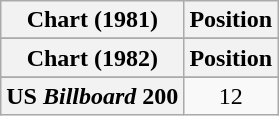<table class="wikitable plainrowheaders" style="text-align:center">
<tr>
<th scope="col">Chart (1981)</th>
<th scope="col">Position</th>
</tr>
<tr>
</tr>
<tr>
<th scope="col">Chart (1982)</th>
<th scope="col">Position</th>
</tr>
<tr>
</tr>
<tr>
<th scope="row">US <em>Billboard</em> 200</th>
<td>12</td>
</tr>
</table>
